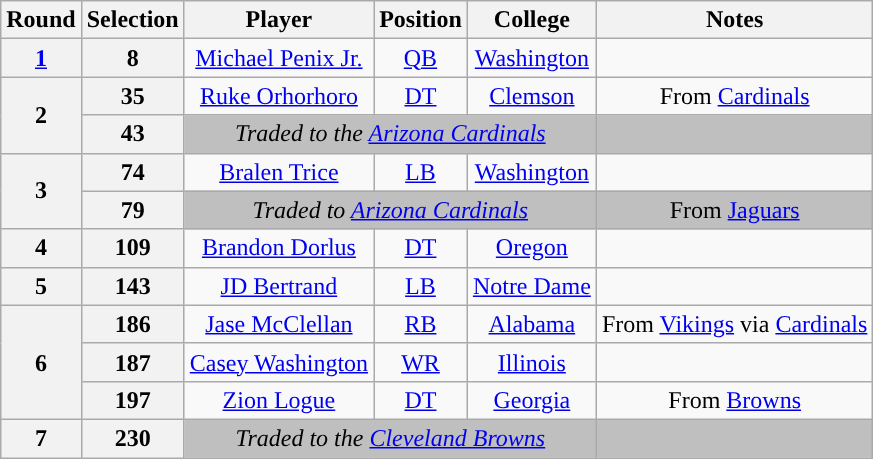<table class="wikitable" style="text-align:center">
<tr>
<th>Round</th>
<th>Selection</th>
<th>Player</th>
<th>Position</th>
<th>College</th>
<th>Notes</th>
</tr>
<tr>
<th><a href='#'>1</a></th>
<th>8</th>
<td><a href='#'>Michael Penix Jr.</a></td>
<td><a href='#'>QB</a></td>
<td><a href='#'>Washington</a></td>
<td></td>
</tr>
<tr>
<th rowspan="2">2</th>
<th>35</th>
<td><a href='#'>Ruke Orhorhoro</a></td>
<td><a href='#'>DT</a></td>
<td><a href='#'>Clemson</a></td>
<td>From <a href='#'>Cardinals</a></td>
</tr>
<tr>
<th>43</th>
<td colspan="3" style="background:#BFBFBF"><em>Traded to the <a href='#'>Arizona Cardinals</a></em></td>
<td style="background:#BFBFBF"></td>
</tr>
<tr>
<th rowspan="2">3</th>
<th>74</th>
<td><a href='#'>Bralen Trice</a></td>
<td><a href='#'>LB</a></td>
<td><a href='#'>Washington</a></td>
<td></td>
</tr>
<tr>
<th>79</th>
<td colspan="3" style="background:#BFBFBF"><em>Traded to <a href='#'>Arizona Cardinals</a></em></td>
<td style="background:#BFBFBF">From <a href='#'>Jaguars</a></td>
</tr>
<tr>
<th>4</th>
<th>109</th>
<td><a href='#'>Brandon Dorlus</a></td>
<td><a href='#'>DT</a></td>
<td><a href='#'>Oregon</a></td>
<td></td>
</tr>
<tr>
<th>5</th>
<th>143</th>
<td><a href='#'>JD Bertrand</a></td>
<td><a href='#'>LB</a></td>
<td><a href='#'>Notre Dame</a></td>
<td></td>
</tr>
<tr>
<th rowspan="3">6</th>
<th>186</th>
<td><a href='#'>Jase McClellan</a></td>
<td><a href='#'>RB</a></td>
<td><a href='#'>Alabama</a></td>
<td>From <a href='#'>Vikings</a> via <a href='#'>Cardinals</a></td>
</tr>
<tr>
<th>187</th>
<td><a href='#'>Casey Washington</a></td>
<td><a href='#'>WR</a></td>
<td><a href='#'>Illinois</a></td>
<td></td>
</tr>
<tr>
<th>197</th>
<td><a href='#'>Zion Logue</a></td>
<td><a href='#'>DT</a></td>
<td><a href='#'>Georgia</a></td>
<td>From <a href='#'>Browns</a></td>
</tr>
<tr>
<th>7</th>
<th>230</th>
<td colspan="3" style="background:#BFBFBF"><em>Traded to the <a href='#'>Cleveland Browns</a></em></td>
<td style="background:#BFBFBF"></td>
</tr>
</table>
